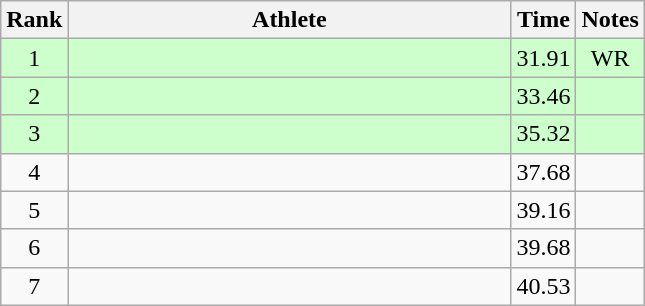<table class="wikitable" style="text-align:center">
<tr>
<th>Rank</th>
<th Style="width:18em">Athlete</th>
<th>Time</th>
<th>Notes</th>
</tr>
<tr style="background:#cfc">
<td>1</td>
<td style="text-align:left"></td>
<td>31.91</td>
<td>WR</td>
</tr>
<tr style="background:#cfc">
<td>2</td>
<td style="text-align:left"></td>
<td>33.46</td>
<td></td>
</tr>
<tr style="background:#cfc">
<td>3</td>
<td style="text-align:left"></td>
<td>35.32</td>
<td></td>
</tr>
<tr>
<td>4</td>
<td style="text-align:left"></td>
<td>37.68</td>
<td></td>
</tr>
<tr>
<td>5</td>
<td style="text-align:left"></td>
<td>39.16</td>
<td></td>
</tr>
<tr>
<td>6</td>
<td style="text-align:left"></td>
<td>39.68</td>
<td></td>
</tr>
<tr>
<td>7</td>
<td style="text-align:left"></td>
<td>40.53</td>
<td></td>
</tr>
</table>
